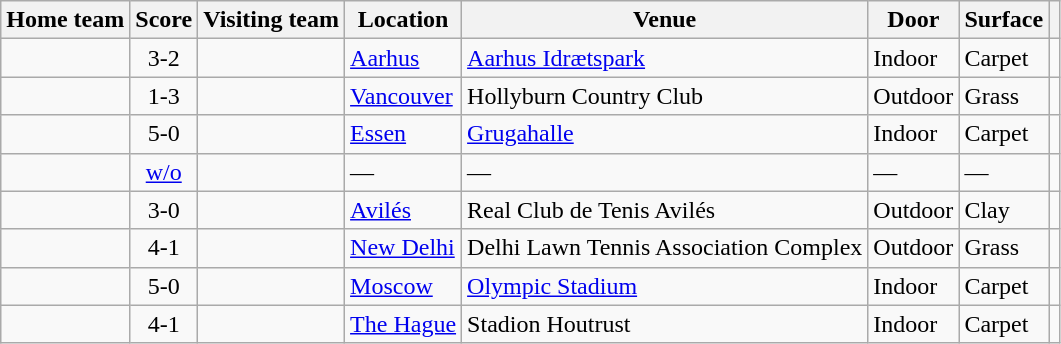<table class="wikitable" style="border:1px solid #aaa;">
<tr>
<th>Home team</th>
<th>Score</th>
<th>Visiting team</th>
<th>Location</th>
<th>Venue</th>
<th>Door</th>
<th>Surface</th>
<th></th>
</tr>
<tr>
<td><strong></strong></td>
<td style="text-align:center;">3-2</td>
<td></td>
<td><a href='#'>Aarhus</a></td>
<td><a href='#'>Aarhus Idrætspark</a></td>
<td>Indoor</td>
<td>Carpet</td>
<td></td>
</tr>
<tr>
<td></td>
<td style="text-align:center;">1-3</td>
<td><strong></strong></td>
<td><a href='#'>Vancouver</a></td>
<td>Hollyburn Country Club</td>
<td>Outdoor</td>
<td>Grass</td>
<td></td>
</tr>
<tr>
<td><strong></strong></td>
<td style="text-align:center;">5-0</td>
<td></td>
<td><a href='#'>Essen</a></td>
<td><a href='#'>Grugahalle</a></td>
<td>Indoor</td>
<td>Carpet</td>
<td></td>
</tr>
<tr>
<td><strong></strong></td>
<td style="text-align:center;"><a href='#'>w/o</a></td>
<td></td>
<td>—</td>
<td>—</td>
<td>—</td>
<td>—</td>
<td></td>
</tr>
<tr>
<td><strong></strong></td>
<td style="text-align:center;">3-0</td>
<td></td>
<td><a href='#'>Avilés</a></td>
<td>Real Club de Tenis Avilés</td>
<td>Outdoor</td>
<td>Clay</td>
<td></td>
</tr>
<tr>
<td><strong></strong></td>
<td style="text-align:center;">4-1</td>
<td></td>
<td><a href='#'>New Delhi</a></td>
<td>Delhi Lawn Tennis Association Complex</td>
<td>Outdoor</td>
<td>Grass</td>
<td></td>
</tr>
<tr>
<td><strong></strong></td>
<td style="text-align:center;">5-0</td>
<td></td>
<td><a href='#'>Moscow</a></td>
<td><a href='#'>Olympic Stadium</a></td>
<td>Indoor</td>
<td>Carpet</td>
<td></td>
</tr>
<tr>
<td><strong></strong></td>
<td style="text-align:center;">4-1</td>
<td></td>
<td><a href='#'>The Hague</a></td>
<td>Stadion Houtrust</td>
<td>Indoor</td>
<td>Carpet</td>
<td></td>
</tr>
</table>
